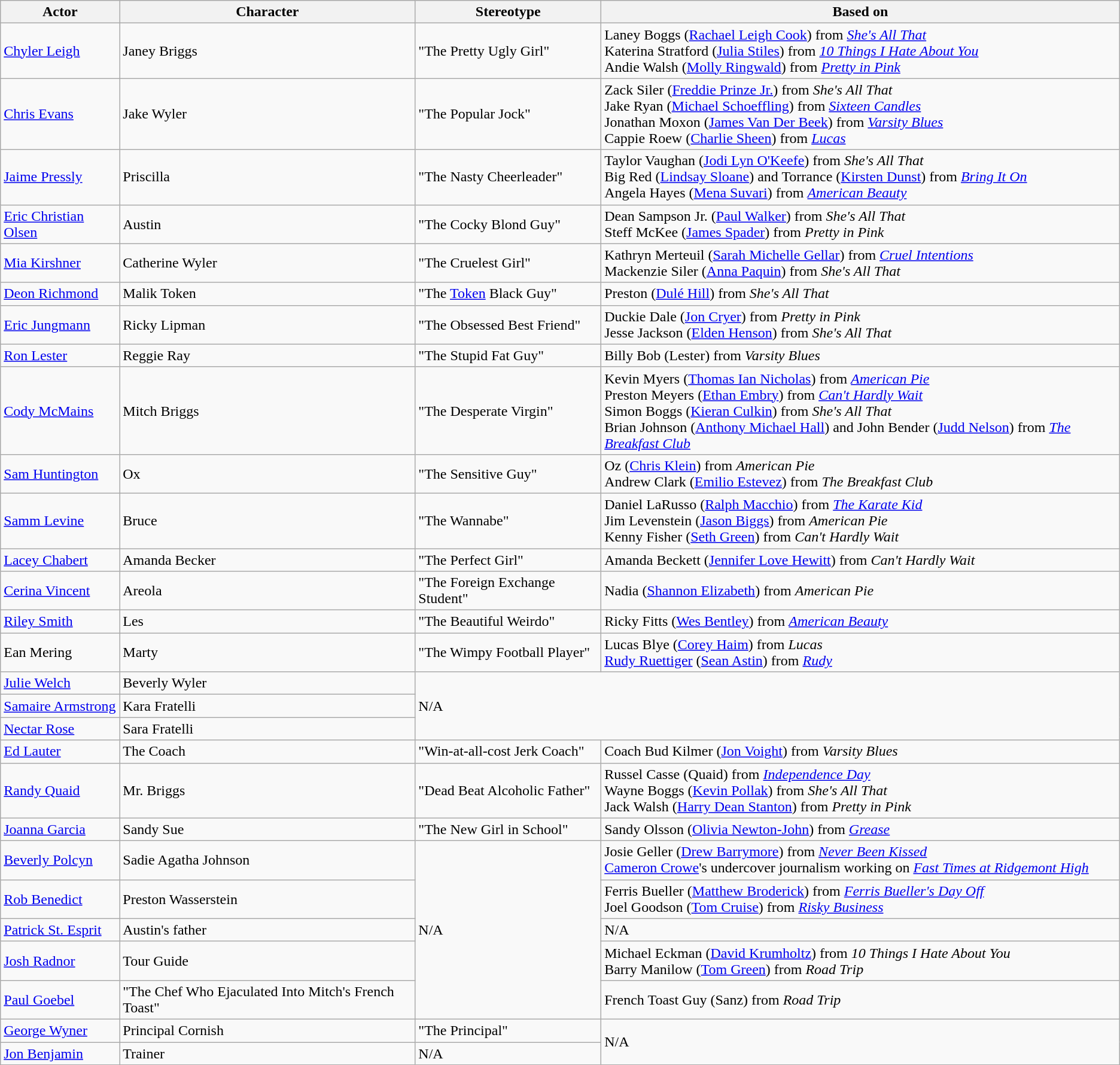<table class="wikitable">
<tr>
<th scope="col">Actor</th>
<th scope="col">Character</th>
<th scope="col">Stereotype</th>
<th scope="col">Based on</th>
</tr>
<tr>
<td scope="row"><a href='#'>Chyler Leigh</a></td>
<td>Janey Briggs</td>
<td>"The Pretty Ugly Girl"</td>
<td>Laney Boggs (<a href='#'>Rachael Leigh Cook</a>) from <em><a href='#'>She's All That</a></em><br>Katerina Stratford (<a href='#'>Julia Stiles</a>) from <em><a href='#'>10 Things I Hate About You</a></em><br>Andie Walsh (<a href='#'>Molly Ringwald</a>) from <em><a href='#'>Pretty in Pink</a></em></td>
</tr>
<tr>
<td scope="row"><a href='#'>Chris Evans</a></td>
<td>Jake Wyler</td>
<td>"The Popular Jock"</td>
<td>Zack Siler (<a href='#'>Freddie Prinze Jr.</a>) from <em>She's All That</em><br> Jake Ryan (<a href='#'>Michael Schoeffling</a>) from <em><a href='#'>Sixteen Candles</a></em><br>Jonathan Moxon (<a href='#'>James Van Der Beek</a>) from <em><a href='#'>Varsity Blues</a></em><br>Cappie Roew (<a href='#'>Charlie Sheen</a>) from <em><a href='#'>Lucas</a></em></td>
</tr>
<tr>
<td scope="row"><a href='#'>Jaime Pressly</a></td>
<td>Priscilla</td>
<td>"The Nasty Cheerleader"</td>
<td>Taylor Vaughan (<a href='#'>Jodi Lyn O'Keefe</a>) from <em>She's All That</em><br>Big Red (<a href='#'>Lindsay Sloane</a>) and Torrance (<a href='#'>Kirsten Dunst</a>) from <em><a href='#'>Bring It On</a></em><br>Angela Hayes (<a href='#'>Mena Suvari</a>) from <em><a href='#'>American Beauty</a></em></td>
</tr>
<tr>
<td scope="row"><a href='#'>Eric Christian Olsen</a></td>
<td>Austin</td>
<td>"The Cocky Blond Guy"</td>
<td>Dean Sampson Jr. (<a href='#'>Paul Walker</a>) from <em>She's All That</em><br>Steff McKee (<a href='#'>James Spader</a>) from <em>Pretty in Pink</em></td>
</tr>
<tr>
<td scope="row"><a href='#'>Mia Kirshner</a></td>
<td>Catherine Wyler</td>
<td>"The Cruelest Girl"</td>
<td>Kathryn Merteuil (<a href='#'>Sarah Michelle Gellar</a>) from <em><a href='#'>Cruel Intentions</a></em><br>Mackenzie Siler (<a href='#'>Anna Paquin</a>) from <em>She's All That</em></td>
</tr>
<tr>
<td scope="row"><a href='#'>Deon Richmond</a></td>
<td>Malik Token</td>
<td>"The <a href='#'>Token</a> Black Guy"</td>
<td>Preston (<a href='#'>Dulé Hill</a>) from <em>She's All That</em></td>
</tr>
<tr>
<td><a href='#'>Eric Jungmann</a></td>
<td>Ricky Lipman</td>
<td>"The Obsessed Best Friend"</td>
<td>Duckie Dale (<a href='#'>Jon Cryer</a>) from <em>Pretty in Pink</em><br>Jesse Jackson (<a href='#'>Elden Henson</a>) from <em>She's All That</em></td>
</tr>
<tr>
<td scope="row"><a href='#'>Ron Lester</a></td>
<td>Reggie Ray</td>
<td>"The Stupid Fat Guy"</td>
<td>Billy Bob (Lester) from <em>Varsity Blues</em></td>
</tr>
<tr>
<td scope="row"><a href='#'>Cody McMains</a></td>
<td>Mitch Briggs</td>
<td>"The Desperate Virgin"</td>
<td>Kevin Myers (<a href='#'>Thomas Ian Nicholas</a>) from <em><a href='#'>American Pie</a></em><br>Preston Meyers (<a href='#'>Ethan Embry</a>) from <em><a href='#'>Can't Hardly Wait</a></em><br>Simon Boggs (<a href='#'>Kieran Culkin</a>) from <em>She's All That</em><br>Brian Johnson (<a href='#'>Anthony Michael Hall</a>) and John Bender (<a href='#'>Judd Nelson</a>) from <em><a href='#'>The Breakfast Club</a></em></td>
</tr>
<tr>
<td scope="row"><a href='#'>Sam Huntington</a></td>
<td>Ox</td>
<td>"The Sensitive Guy"</td>
<td>Oz (<a href='#'>Chris Klein</a>) from <em>American Pie</em><br>Andrew Clark (<a href='#'>Emilio Estevez</a>) from <em>The Breakfast Club</em></td>
</tr>
<tr>
<td scope="row"><a href='#'>Samm Levine</a></td>
<td>Bruce</td>
<td>"The Wannabe"</td>
<td>Daniel LaRusso (<a href='#'>Ralph Macchio</a>) from <em><a href='#'>The Karate Kid</a></em><br>Jim Levenstein (<a href='#'>Jason Biggs</a>) from <em>American Pie</em><br>Kenny Fisher (<a href='#'>Seth Green</a>) from <em>Can't Hardly Wait</em></td>
</tr>
<tr>
<td scope="row"><a href='#'>Lacey Chabert</a></td>
<td>Amanda Becker</td>
<td>"The Perfect Girl"</td>
<td>Amanda Beckett (<a href='#'>Jennifer Love Hewitt</a>) from <em>Can't Hardly Wait</em></td>
</tr>
<tr>
<td scope="row"><a href='#'>Cerina Vincent</a></td>
<td>Areola</td>
<td>"The Foreign Exchange Student"</td>
<td>Nadia (<a href='#'>Shannon Elizabeth</a>) from <em>American Pie</em></td>
</tr>
<tr>
<td scope="row"><a href='#'>Riley Smith</a></td>
<td>Les</td>
<td>"The Beautiful Weirdo"</td>
<td>Ricky Fitts (<a href='#'>Wes Bentley</a>) from <em><a href='#'>American Beauty</a></em></td>
</tr>
<tr>
<td scope="row">Ean Mering</td>
<td>Marty</td>
<td>"The Wimpy Football Player"</td>
<td>Lucas Blye (<a href='#'>Corey Haim</a>) from <em>Lucas</em><br><a href='#'>Rudy Ruettiger</a> (<a href='#'>Sean Astin</a>) from <em><a href='#'>Rudy</a></em></td>
</tr>
<tr>
<td scope="row"><a href='#'>Julie Welch</a></td>
<td>Beverly Wyler</td>
<td colspan="2" rowspan="3">N/A</td>
</tr>
<tr>
<td scope="row"><a href='#'>Samaire Armstrong</a></td>
<td>Kara Fratelli</td>
</tr>
<tr>
<td scope="row"><a href='#'>Nectar Rose</a></td>
<td>Sara Fratelli</td>
</tr>
<tr>
<td scope="row"><a href='#'>Ed Lauter</a></td>
<td>The Coach</td>
<td>"Win-at-all-cost Jerk Coach"</td>
<td>Coach Bud Kilmer (<a href='#'>Jon Voight</a>) from <em>Varsity Blues</em></td>
</tr>
<tr>
<td scope="row"><a href='#'>Randy Quaid</a></td>
<td>Mr. Briggs</td>
<td>"Dead Beat Alcoholic Father"</td>
<td>Russel Casse (Quaid) from <em><a href='#'>Independence Day</a></em><br>Wayne Boggs (<a href='#'>Kevin Pollak</a>) from <em>She's All That</em><br>Jack Walsh (<a href='#'>Harry Dean Stanton</a>) from <em>Pretty in Pink</em></td>
</tr>
<tr>
<td scope="row"><a href='#'>Joanna Garcia</a></td>
<td>Sandy Sue</td>
<td>"The New Girl in School"</td>
<td>Sandy Olsson (<a href='#'>Olivia Newton-John</a>) from <em><a href='#'>Grease</a></em></td>
</tr>
<tr>
<td scope="row"><a href='#'>Beverly Polcyn</a></td>
<td>Sadie Agatha Johnson</td>
<td rowspan="5">N/A</td>
<td>Josie Geller (<a href='#'>Drew Barrymore</a>) from <em><a href='#'>Never Been Kissed</a></em><br><a href='#'>Cameron Crowe</a>'s undercover journalism working on <em><a href='#'>Fast Times at Ridgemont High</a></em></td>
</tr>
<tr>
<td scope="row"><a href='#'>Rob Benedict</a></td>
<td>Preston Wasserstein</td>
<td>Ferris Bueller (<a href='#'>Matthew Broderick</a>) from <em><a href='#'>Ferris Bueller's Day Off</a></em><br>Joel Goodson (<a href='#'>Tom Cruise</a>) from <em><a href='#'>Risky Business</a></em></td>
</tr>
<tr>
<td scope="row"><a href='#'>Patrick St. Esprit</a></td>
<td>Austin's father</td>
<td>N/A</td>
</tr>
<tr>
<td scope="row"><a href='#'>Josh Radnor</a></td>
<td>Tour Guide</td>
<td>Michael Eckman (<a href='#'>David Krumholtz</a>) from <em>10 Things I Hate About You</em><br>Barry Manilow (<a href='#'>Tom Green</a>) from <em>Road Trip</em></td>
</tr>
<tr>
<td scope="row"><a href='#'>Paul Goebel</a></td>
<td>"The Chef Who Ejaculated Into Mitch's French Toast"</td>
<td>French Toast Guy (Sanz) from <em>Road Trip</em></td>
</tr>
<tr>
<td scope="row"><a href='#'>George Wyner</a></td>
<td>Principal Cornish</td>
<td>"The Principal"</td>
<td rowspan="2">N/A</td>
</tr>
<tr>
<td scope="row"><a href='#'>Jon Benjamin</a></td>
<td>Trainer</td>
<td>N/A</td>
</tr>
</table>
